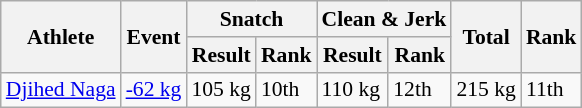<table class="wikitable" style="font-size:90%">
<tr>
<th rowspan=2>Athlete</th>
<th rowspan=2>Event</th>
<th colspan=2>Snatch</th>
<th colspan=2>Clean & Jerk</th>
<th rowspan=2>Total</th>
<th rowspan=2>Rank</th>
</tr>
<tr>
<th>Result</th>
<th>Rank</th>
<th>Result</th>
<th>Rank</th>
</tr>
<tr>
<td><a href='#'>Djihed Naga</a></td>
<td><a href='#'>-62 kg</a></td>
<td>105 kg</td>
<td>10th</td>
<td>110 kg</td>
<td>12th</td>
<td>215 kg</td>
<td>11th</td>
</tr>
</table>
